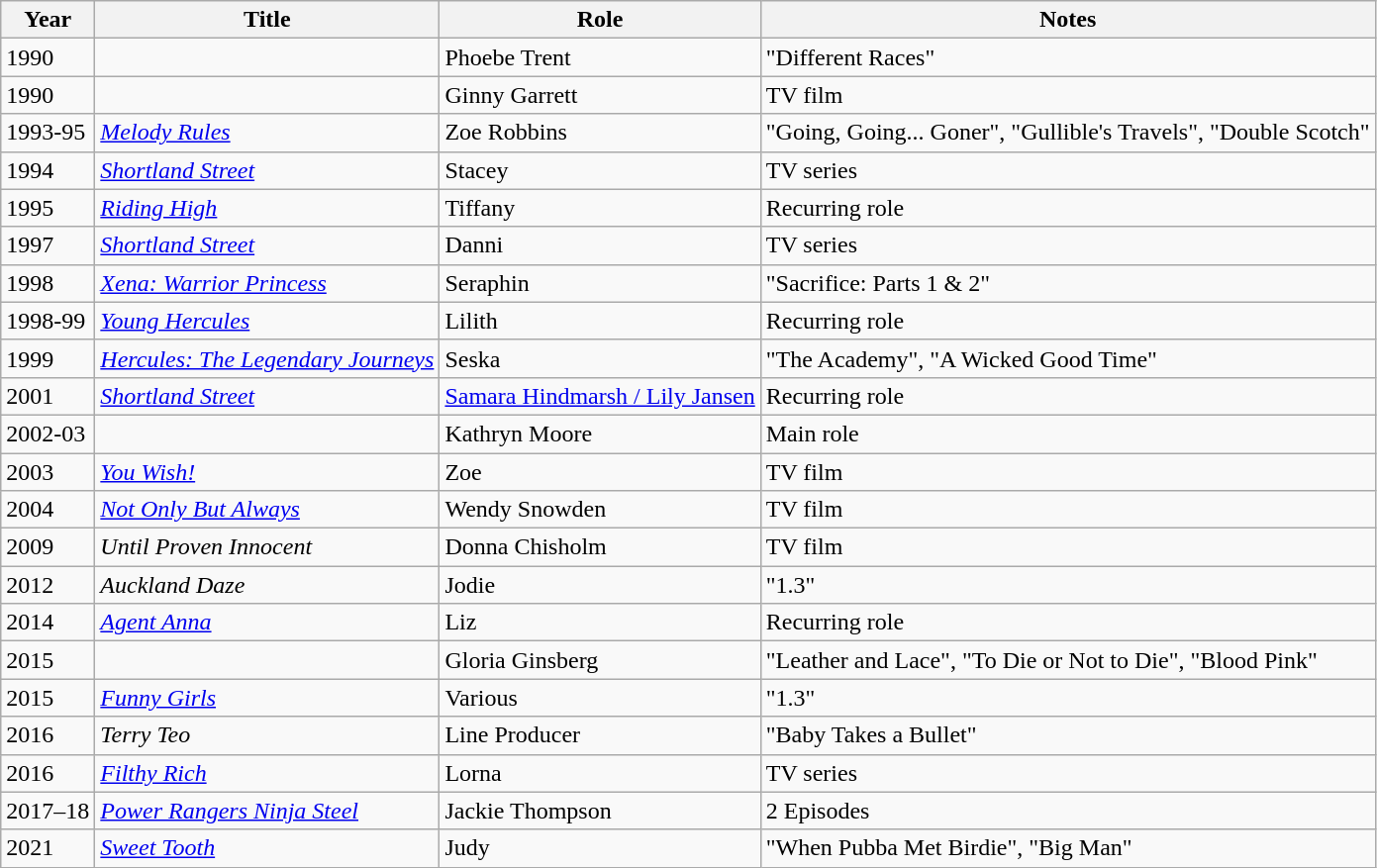<table class="wikitable sortable">
<tr>
<th>Year</th>
<th>Title</th>
<th>Role</th>
<th class="unsortable">Notes</th>
</tr>
<tr>
<td>1990</td>
<td><em></em></td>
<td>Phoebe Trent</td>
<td>"Different Races"</td>
</tr>
<tr>
<td>1990</td>
<td><em></em></td>
<td>Ginny Garrett</td>
<td>TV film</td>
</tr>
<tr>
<td>1993-95</td>
<td><em><a href='#'>Melody Rules</a></em></td>
<td>Zoe Robbins</td>
<td>"Going, Going... Goner", "Gullible's Travels", "Double Scotch"</td>
</tr>
<tr>
<td>1994</td>
<td><em><a href='#'>Shortland Street</a></em></td>
<td>Stacey</td>
<td>TV series</td>
</tr>
<tr>
<td>1995</td>
<td><em><a href='#'>Riding High</a></em></td>
<td>Tiffany</td>
<td>Recurring role</td>
</tr>
<tr>
<td>1997</td>
<td><em><a href='#'>Shortland Street</a></em></td>
<td>Danni</td>
<td>TV series</td>
</tr>
<tr>
<td>1998</td>
<td><em><a href='#'>Xena: Warrior Princess</a></em></td>
<td>Seraphin</td>
<td>"Sacrifice: Parts 1 & 2"</td>
</tr>
<tr>
<td>1998-99</td>
<td><em><a href='#'>Young Hercules</a></em></td>
<td>Lilith</td>
<td>Recurring role</td>
</tr>
<tr>
<td>1999</td>
<td><em><a href='#'>Hercules: The Legendary Journeys</a></em></td>
<td>Seska</td>
<td>"The Academy", "A Wicked Good Time"</td>
</tr>
<tr>
<td>2001</td>
<td><em><a href='#'>Shortland Street</a></em></td>
<td><a href='#'>Samara Hindmarsh / Lily Jansen</a></td>
<td>Recurring role</td>
</tr>
<tr>
<td>2002-03</td>
<td><em></em></td>
<td>Kathryn Moore</td>
<td>Main role</td>
</tr>
<tr>
<td>2003</td>
<td><em><a href='#'>You Wish!</a></em></td>
<td>Zoe</td>
<td>TV film</td>
</tr>
<tr>
<td>2004</td>
<td><em><a href='#'>Not Only But Always</a></em></td>
<td>Wendy Snowden</td>
<td>TV film</td>
</tr>
<tr>
<td>2009</td>
<td><em>Until Proven Innocent</em></td>
<td>Donna Chisholm</td>
<td>TV film</td>
</tr>
<tr>
<td>2012</td>
<td><em>Auckland Daze</em></td>
<td>Jodie</td>
<td>"1.3"</td>
</tr>
<tr>
<td>2014</td>
<td><em><a href='#'>Agent Anna</a></em></td>
<td>Liz</td>
<td>Recurring role</td>
</tr>
<tr>
<td>2015</td>
<td><em></em></td>
<td>Gloria Ginsberg</td>
<td>"Leather and Lace", "To Die or Not to Die", "Blood Pink"</td>
</tr>
<tr>
<td>2015</td>
<td><em><a href='#'>Funny Girls</a></em></td>
<td>Various</td>
<td>"1.3"</td>
</tr>
<tr>
<td>2016</td>
<td><em>Terry Teo</em></td>
<td>Line Producer</td>
<td>"Baby Takes a Bullet"</td>
</tr>
<tr>
<td>2016</td>
<td><em><a href='#'>Filthy Rich</a></em></td>
<td>Lorna</td>
<td>TV series</td>
</tr>
<tr>
<td>2017–18</td>
<td><em><a href='#'>Power Rangers Ninja Steel</a></em></td>
<td>Jackie Thompson</td>
<td>2 Episodes</td>
</tr>
<tr>
<td>2021</td>
<td><em><a href='#'>Sweet Tooth</a></em></td>
<td>Judy</td>
<td>"When Pubba Met Birdie", "Big Man"</td>
</tr>
</table>
